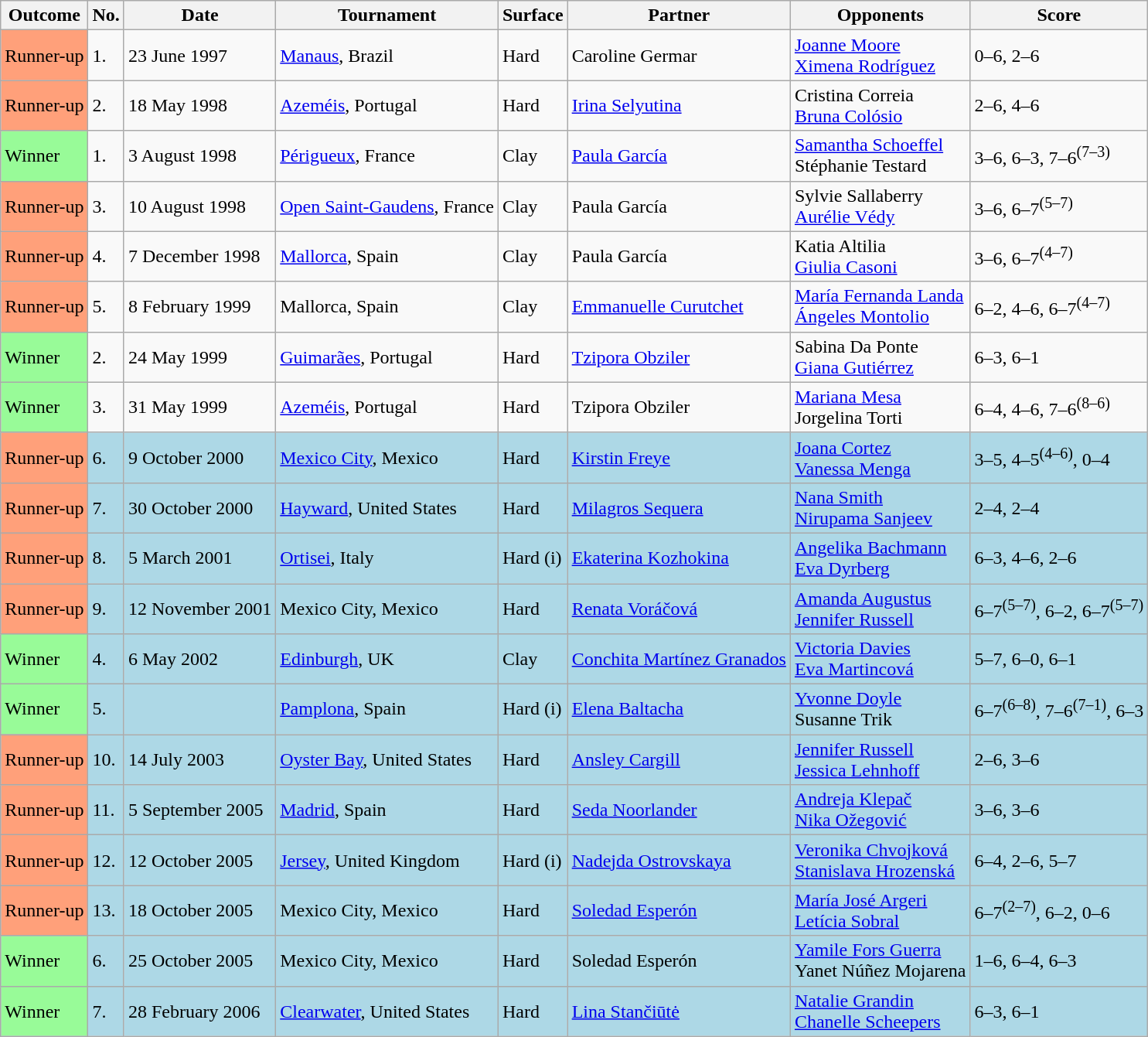<table class=wikitable>
<tr>
<th>Outcome</th>
<th>No.</th>
<th>Date</th>
<th>Tournament</th>
<th>Surface</th>
<th>Partner</th>
<th>Opponents</th>
<th>Score</th>
</tr>
<tr>
<td bgcolor=FFA07A>Runner-up</td>
<td>1.</td>
<td>23 June 1997</td>
<td><a href='#'>Manaus</a>, Brazil</td>
<td>Hard</td>
<td> Caroline Germar</td>
<td> <a href='#'>Joanne Moore</a> <br>  <a href='#'>Ximena Rodríguez</a></td>
<td>0–6, 2–6</td>
</tr>
<tr>
<td bgcolor=FFA07A>Runner-up</td>
<td>2.</td>
<td>18 May 1998</td>
<td><a href='#'>Azeméis</a>, Portugal</td>
<td>Hard</td>
<td> <a href='#'>Irina Selyutina</a></td>
<td> Cristina Correia <br>  <a href='#'>Bruna Colósio</a></td>
<td>2–6, 4–6</td>
</tr>
<tr>
<td bgcolor="98FB98">Winner</td>
<td>1.</td>
<td>3 August 1998</td>
<td><a href='#'>Périgueux</a>, France</td>
<td>Clay</td>
<td> <a href='#'>Paula García</a></td>
<td> <a href='#'>Samantha Schoeffel</a> <br>  Stéphanie Testard</td>
<td>3–6, 6–3, 7–6<sup>(7–3)</sup></td>
</tr>
<tr>
<td bgcolor=FFA07A>Runner-up</td>
<td>3.</td>
<td>10 August 1998</td>
<td><a href='#'>Open Saint-Gaudens</a>, France</td>
<td>Clay</td>
<td> Paula García</td>
<td> Sylvie Sallaberry <br>  <a href='#'>Aurélie Védy</a></td>
<td>3–6, 6–7<sup>(5–7)</sup></td>
</tr>
<tr>
<td bgcolor=FFA07A>Runner-up</td>
<td>4.</td>
<td>7 December 1998</td>
<td><a href='#'>Mallorca</a>, Spain</td>
<td>Clay</td>
<td> Paula García</td>
<td> Katia Altilia <br>  <a href='#'>Giulia Casoni</a></td>
<td>3–6, 6–7<sup>(4–7)</sup></td>
</tr>
<tr>
<td bgcolor=FFA07A>Runner-up</td>
<td>5.</td>
<td>8 February 1999</td>
<td>Mallorca, Spain</td>
<td>Clay</td>
<td> <a href='#'>Emmanuelle Curutchet</a></td>
<td> <a href='#'>María Fernanda Landa</a> <br>  <a href='#'>Ángeles Montolio</a></td>
<td>6–2, 4–6, 6–7<sup>(4–7)</sup></td>
</tr>
<tr>
<td bgcolor="98FB98">Winner</td>
<td>2.</td>
<td>24 May 1999</td>
<td><a href='#'>Guimarães</a>, Portugal</td>
<td>Hard</td>
<td> <a href='#'>Tzipora Obziler</a></td>
<td> Sabina Da Ponte <br>  <a href='#'>Giana Gutiérrez</a></td>
<td>6–3, 6–1</td>
</tr>
<tr>
<td bgcolor="98FB98">Winner</td>
<td>3.</td>
<td>31 May 1999</td>
<td><a href='#'>Azeméis</a>, Portugal</td>
<td>Hard</td>
<td> Tzipora Obziler</td>
<td> <a href='#'>Mariana Mesa</a> <br>  Jorgelina Torti</td>
<td>6–4, 4–6, 7–6<sup>(8–6)</sup></td>
</tr>
<tr style="background:lightblue;">
<td bgcolor=FFA07A>Runner-up</td>
<td>6.</td>
<td>9 October 2000</td>
<td><a href='#'>Mexico City</a>, Mexico</td>
<td>Hard</td>
<td> <a href='#'>Kirstin Freye</a></td>
<td> <a href='#'>Joana Cortez</a> <br>  <a href='#'>Vanessa Menga</a></td>
<td>3–5, 4–5<sup>(4–6)</sup>, 0–4</td>
</tr>
<tr style="background:lightblue;">
<td bgcolor=FFA07A>Runner-up</td>
<td>7.</td>
<td>30 October 2000</td>
<td><a href='#'>Hayward</a>, United States</td>
<td>Hard</td>
<td> <a href='#'>Milagros Sequera</a></td>
<td> <a href='#'>Nana Smith</a> <br>  <a href='#'>Nirupama Sanjeev</a></td>
<td>2–4, 2–4</td>
</tr>
<tr style="background:lightblue;">
<td style="background:#ffa07a;">Runner-up</td>
<td>8.</td>
<td>5 March 2001</td>
<td><a href='#'>Ortisei</a>, Italy</td>
<td>Hard (i)</td>
<td> <a href='#'>Ekaterina Kozhokina</a></td>
<td> <a href='#'>Angelika Bachmann</a> <br>  <a href='#'>Eva Dyrberg</a></td>
<td>6–3, 4–6, 2–6</td>
</tr>
<tr style="background:lightblue;">
<td bgcolor=FFA07A>Runner-up</td>
<td>9.</td>
<td>12 November 2001</td>
<td>Mexico City, Mexico</td>
<td>Hard</td>
<td> <a href='#'>Renata Voráčová</a></td>
<td> <a href='#'>Amanda Augustus</a> <br>  <a href='#'>Jennifer Russell</a></td>
<td>6–7<sup>(5–7)</sup>, 6–2, 6–7<sup>(5–7)</sup></td>
</tr>
<tr bgcolor=lightblue>
<td bgcolor="98FB98">Winner</td>
<td>4.</td>
<td>6 May 2002</td>
<td><a href='#'>Edinburgh</a>, UK</td>
<td>Clay</td>
<td> <a href='#'>Conchita Martínez Granados</a></td>
<td> <a href='#'>Victoria Davies</a> <br>  <a href='#'>Eva Martincová</a></td>
<td>5–7, 6–0, 6–1</td>
</tr>
<tr style="background:lightblue;">
<td bgcolor=98FB98>Winner</td>
<td>5.</td>
<td></td>
<td><a href='#'>Pamplona</a>, Spain</td>
<td>Hard (i)</td>
<td> <a href='#'>Elena Baltacha</a></td>
<td> <a href='#'>Yvonne Doyle</a> <br>  Susanne Trik</td>
<td>6–7<sup>(6–8)</sup>, 7–6<sup>(7–1)</sup>, 6–3</td>
</tr>
<tr style="background:lightblue;">
<td bgcolor=FFA07A>Runner-up</td>
<td>10.</td>
<td>14 July 2003</td>
<td><a href='#'>Oyster Bay</a>, United States</td>
<td>Hard</td>
<td> <a href='#'>Ansley Cargill</a></td>
<td> <a href='#'>Jennifer Russell</a> <br>  <a href='#'>Jessica Lehnhoff</a></td>
<td>2–6, 3–6</td>
</tr>
<tr style="background:lightblue;">
<td bgcolor=FFA07A>Runner-up</td>
<td>11.</td>
<td>5 September 2005</td>
<td><a href='#'>Madrid</a>, Spain</td>
<td>Hard</td>
<td> <a href='#'>Seda Noorlander</a></td>
<td> <a href='#'>Andreja Klepač</a> <br>  <a href='#'>Nika Ožegović</a></td>
<td>3–6, 3–6</td>
</tr>
<tr style="background:lightblue;">
<td style="background:#ffa07a;">Runner-up</td>
<td>12.</td>
<td>12 October 2005</td>
<td><a href='#'>Jersey</a>, United Kingdom</td>
<td>Hard (i)</td>
<td> <a href='#'>Nadejda Ostrovskaya</a></td>
<td> <a href='#'>Veronika Chvojková</a> <br>  <a href='#'>Stanislava Hrozenská</a></td>
<td>6–4, 2–6, 5–7</td>
</tr>
<tr style="background:lightblue;">
<td style="background:#ffa07a;">Runner-up</td>
<td>13.</td>
<td>18 October 2005</td>
<td>Mexico City, Mexico</td>
<td>Hard</td>
<td> <a href='#'>Soledad Esperón</a></td>
<td> <a href='#'>María José Argeri</a> <br>  <a href='#'>Letícia Sobral</a></td>
<td>6–7<sup>(2–7)</sup>, 6–2, 0–6</td>
</tr>
<tr style="background:lightblue;">
<td bgcolor="98FB98">Winner</td>
<td>6.</td>
<td>25 October 2005</td>
<td>Mexico City, Mexico</td>
<td>Hard</td>
<td> Soledad Esperón</td>
<td> <a href='#'>Yamile Fors Guerra</a> <br>  Yanet Núñez Mojarena</td>
<td>1–6, 6–4, 6–3</td>
</tr>
<tr style="background:lightblue;">
<td style="background:#98fb98;">Winner</td>
<td>7.</td>
<td>28 February 2006</td>
<td><a href='#'>Clearwater</a>, United States</td>
<td>Hard</td>
<td> <a href='#'>Lina Stančiūtė</a></td>
<td> <a href='#'>Natalie Grandin</a> <br>  <a href='#'>Chanelle Scheepers</a></td>
<td>6–3, 6–1</td>
</tr>
</table>
